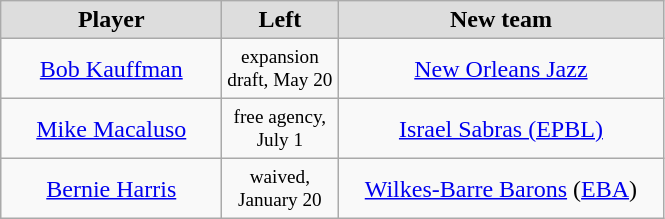<table class="wikitable" style="text-align: center">
<tr align="center"  bgcolor="#dddddd">
<td style="width:140px"><strong>Player</strong></td>
<td style="width:70px"><strong>Left</strong></td>
<td style="width:210px"><strong>New team</strong></td>
</tr>
<tr style="height:40px">
<td><a href='#'>Bob Kauffman</a></td>
<td style="font-size: 80%">expansion draft, May 20</td>
<td><a href='#'>New Orleans Jazz</a></td>
</tr>
<tr style="height:40px">
<td><a href='#'>Mike Macaluso</a></td>
<td style="font-size: 80%">free agency, July 1</td>
<td><a href='#'>Israel Sabras (EPBL)</a></td>
</tr>
<tr style="height:40px">
<td><a href='#'>Bernie Harris</a></td>
<td style="font-size: 80%">waived, January 20</td>
<td><a href='#'>Wilkes-Barre Barons</a> (<a href='#'>EBA</a>)</td>
</tr>
</table>
